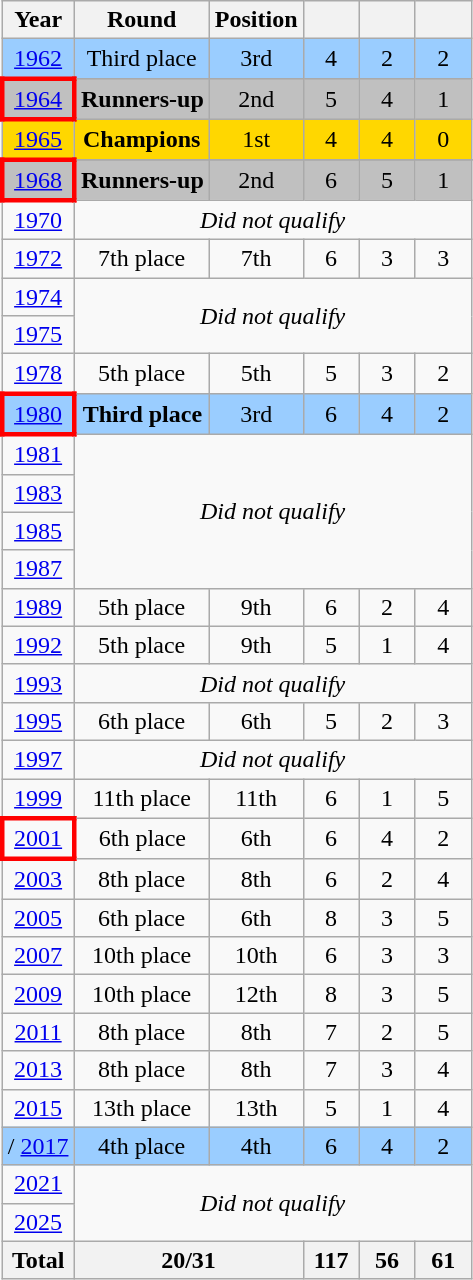<table class="wikitable" style="text-align:center;">
<tr>
<th>Year</th>
<th>Round</th>
<th>Position</th>
<th width=30></th>
<th width=30></th>
<th width=30></th>
</tr>
<tr bgcolor="#9acdff">
<td> <a href='#'>1962</a></td>
<td>Third place</td>
<td>3rd</td>
<td>4</td>
<td>2</td>
<td>2</td>
</tr>
<tr bgcolor=silver>
<td style="border:3px red solid;"> <a href='#'>1964</a></td>
<td><strong>Runners-up</strong></td>
<td>2nd</td>
<td>5</td>
<td>4</td>
<td>1</td>
</tr>
<tr bgcolor=gold>
<td> <a href='#'>1965</a></td>
<td><strong>Champions</strong></td>
<td>1st</td>
<td>4</td>
<td>4</td>
<td>0</td>
</tr>
<tr>
</tr>
<tr bgcolor=silver>
<td style="border:3px red solid;"> <a href='#'>1968</a></td>
<td><strong>Runners-up</strong></td>
<td>2nd</td>
<td>6</td>
<td>5</td>
<td>1</td>
</tr>
<tr>
<td> <a href='#'>1970</a></td>
<td colspan=5><em>Did not qualify</em></td>
</tr>
<tr>
<td> <a href='#'>1972</a></td>
<td>7th place</td>
<td>7th</td>
<td>6</td>
<td>3</td>
<td>3</td>
</tr>
<tr>
<td> <a href='#'>1974</a></td>
<td rowspan=2 colspan=5><em>Did not qualify</em></td>
</tr>
<tr>
<td> <a href='#'>1975</a></td>
</tr>
<tr>
<td> <a href='#'>1978</a></td>
<td>5th place</td>
<td>5th</td>
<td>5</td>
<td>3</td>
<td>2</td>
</tr>
<tr bgcolor="#9acdff">
<td style="border:3px red solid;"> <a href='#'>1980</a></td>
<td><strong>Third place</strong></td>
<td>3rd</td>
<td>6</td>
<td>4</td>
<td>2</td>
</tr>
<tr>
<td> <a href='#'>1981</a></td>
<td rowspan=4 colspan=5><em>Did not qualify</em></td>
</tr>
<tr>
<td> <a href='#'>1983</a></td>
</tr>
<tr>
<td> <a href='#'>1985</a></td>
</tr>
<tr>
<td> <a href='#'>1987</a></td>
</tr>
<tr>
<td> <a href='#'>1989</a></td>
<td>5th place</td>
<td>9th</td>
<td>6</td>
<td>2</td>
<td>4</td>
</tr>
<tr>
<td> <a href='#'>1992</a></td>
<td>5th place</td>
<td>9th</td>
<td>5</td>
<td>1</td>
<td>4</td>
</tr>
<tr>
<td> <a href='#'>1993</a></td>
<td colspan=5><em>Did not qualify</em></td>
</tr>
<tr>
<td> <a href='#'>1995</a></td>
<td>6th place</td>
<td>6th</td>
<td>5</td>
<td>2</td>
<td>3</td>
</tr>
<tr>
<td> <a href='#'>1997</a></td>
<td colspan=5><em>Did not qualify</em></td>
</tr>
<tr>
<td> <a href='#'>1999</a></td>
<td>11th place</td>
<td>11th</td>
<td>6</td>
<td>1</td>
<td>5</td>
</tr>
<tr>
<td style="border:3px red solid;"> <a href='#'>2001</a></td>
<td>6th place</td>
<td>6th</td>
<td>6</td>
<td>4</td>
<td>2</td>
</tr>
<tr>
<td> <a href='#'>2003</a></td>
<td>8th place</td>
<td>8th</td>
<td>6</td>
<td>2</td>
<td>4</td>
</tr>
<tr>
<td> <a href='#'>2005</a></td>
<td>6th place</td>
<td>6th</td>
<td>8</td>
<td>3</td>
<td>5</td>
</tr>
<tr>
<td> <a href='#'>2007</a></td>
<td>10th place</td>
<td>10th</td>
<td>6</td>
<td>3</td>
<td>3</td>
</tr>
<tr>
<td> <a href='#'>2009</a></td>
<td>10th place</td>
<td>12th</td>
<td>8</td>
<td>3</td>
<td>5</td>
</tr>
<tr>
<td> <a href='#'>2011</a></td>
<td>8th place</td>
<td>8th</td>
<td>7</td>
<td>2</td>
<td>5</td>
</tr>
<tr>
<td> <a href='#'>2013</a></td>
<td>8th place</td>
<td>8th</td>
<td>7</td>
<td>3</td>
<td>4</td>
</tr>
<tr>
<td> <a href='#'>2015</a></td>
<td>13th place</td>
<td>13th</td>
<td>5</td>
<td>1</td>
<td>4</td>
</tr>
<tr bgcolor=#9acdff>
<td>/ <a href='#'>2017</a></td>
<td>4th place</td>
<td>4th</td>
<td>6</td>
<td>4</td>
<td>2</td>
</tr>
<tr>
<td> <a href='#'>2021</a></td>
<td colspan=5 rowspan=2><em>Did not qualify</em></td>
</tr>
<tr>
<td> <a href='#'>2025</a></td>
</tr>
<tr>
<th>Total</th>
<th colspan=2>20/31</th>
<th>117</th>
<th>56</th>
<th>61</th>
</tr>
</table>
